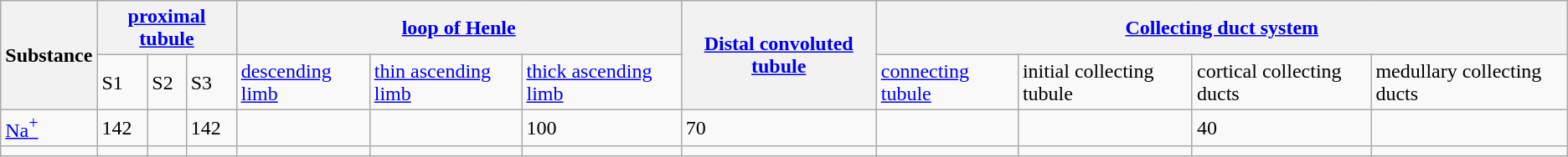<table Class="wikitable">
<tr>
<th rowspan=2>Substance</th>
<th colspan=3><a href='#'>proximal tubule</a></th>
<th colspan=3><a href='#'>loop of Henle</a></th>
<th rowspan=2><a href='#'>Distal convoluted tubule</a></th>
<th colspan=4><a href='#'>Collecting duct system</a></th>
</tr>
<tr>
<td>S1</td>
<td>S2</td>
<td>S3</td>
<td><a href='#'>descending limb</a></td>
<td><a href='#'>thin ascending limb</a></td>
<td><a href='#'>thick ascending limb</a></td>
<td><a href='#'>connecting tubule</a></td>
<td>initial collecting tubule</td>
<td>cortical collecting ducts</td>
<td>medullary collecting ducts</td>
</tr>
<tr>
<td><a href='#'>Na<sup>+</sup></a></td>
<td>142</td>
<td></td>
<td>142</td>
<td></td>
<td></td>
<td>100</td>
<td>70</td>
<td></td>
<td></td>
<td>40</td>
<td></td>
</tr>
<tr>
<td></td>
<td></td>
<td></td>
<td></td>
<td></td>
<td></td>
<td></td>
<td></td>
<td></td>
<td></td>
<td></td>
<td></td>
</tr>
</table>
